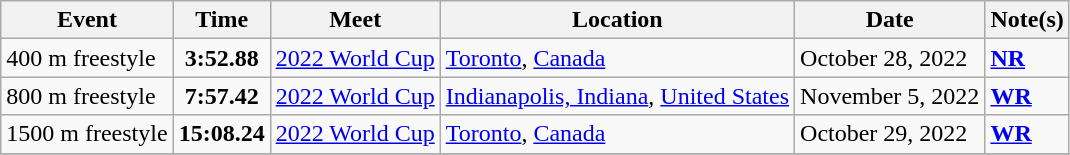<table class="wikitable">
<tr>
<th>Event</th>
<th>Time</th>
<th>Meet</th>
<th>Location</th>
<th>Date</th>
<th>Note(s)</th>
</tr>
<tr>
<td>400 m freestyle</td>
<td style="text-align:center;"><strong>3:52.88</strong></td>
<td><a href='#'>2022 World Cup</a></td>
<td><a href='#'>Toronto</a>, <a href='#'>Canada</a></td>
<td>October 28, 2022</td>
<td><strong><a href='#'>NR</a></strong></td>
</tr>
<tr>
<td>800 m freestyle</td>
<td style="text-align:center;"><strong>7:57.42</strong></td>
<td><a href='#'>2022 World Cup</a></td>
<td><a href='#'>Indianapolis, Indiana</a>, <a href='#'>United States</a></td>
<td>November 5, 2022</td>
<td><strong><a href='#'>WR</a></strong></td>
</tr>
<tr>
<td>1500 m freestyle</td>
<td style="text-align:center;"><strong>15:08.24</strong></td>
<td><a href='#'>2022 World Cup</a></td>
<td><a href='#'>Toronto</a>, <a href='#'>Canada</a></td>
<td>October 29, 2022</td>
<td><strong><a href='#'>WR</a></strong></td>
</tr>
<tr>
</tr>
</table>
